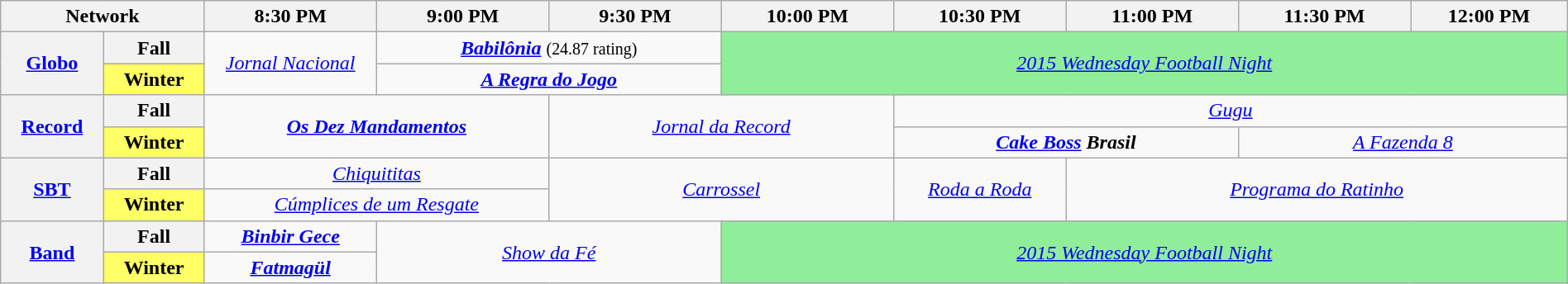<table class="wikitable" style="width:100%;margin-right:0;text-align:center">
<tr>
<th colspan="2" style="width:13%;">Network</th>
<th style="width:11%;">8:30 PM</th>
<th style="width:11%;">9:00 PM</th>
<th style="width:11%;">9:30 PM</th>
<th style="width:11%;">10:00 PM</th>
<th style="width:11%;">10:30 PM</th>
<th style="width:11%;">11:00 PM</th>
<th style="width:11%;">11:30 PM</th>
<th style="width:11%;">12:00 PM</th>
</tr>
<tr>
<th rowspan=2><a href='#'>Globo</a></th>
<th>Fall</th>
<td colspan=1 rowspan=2><em><a href='#'>Jornal Nacional</a></em></td>
<td colspan=2><strong><em><a href='#'>Babilônia</a></em></strong> <small>(24.87 rating)</small></td>
<td colspan=5 rowspan=2 bgcolor="90EE9B"><em><a href='#'>2015 Wednesday Football Night</a></em></td>
</tr>
<tr>
<th style="background:#FFFF66;">Winter</th>
<td colspan=2><strong><em><a href='#'>A Regra do Jogo</a></em></strong></td>
</tr>
<tr>
<th rowspan=2><a href='#'>Record</a></th>
<th>Fall</th>
<td colspan=2 rowspan=2><strong><em><a href='#'>Os Dez Mandamentos</a></em></strong></td>
<td colspan=2 rowspan=2><em><a href='#'>Jornal da Record</a></em></td>
<td colspan=4><em><a href='#'>Gugu</a></em></td>
</tr>
<tr>
<th style="background:#FFFF66;">Winter</th>
<td colspan=2><strong><em><a href='#'>Cake Boss</a> Brasil</em></strong></td>
<td colspan=2><em><a href='#'>A Fazenda 8</a></em></td>
</tr>
<tr>
<th rowspan=2><a href='#'>SBT</a></th>
<th>Fall</th>
<td colspan=2><em><a href='#'>Chiquititas</a></em></td>
<td colspan=2 rowspan=2><em><a href='#'>Carrossel</a></em></td>
<td colspan=1 rowspan=2><em><a href='#'>Roda a Roda</a></em></td>
<td colspan=3 rowspan=2><em><a href='#'>Programa do Ratinho</a></em></td>
</tr>
<tr>
<th style="background:#FFFF66;">Winter</th>
<td colspan=2><em><a href='#'>Cúmplices de um Resgate</a></em></td>
</tr>
<tr>
<th rowspan=2><a href='#'>Band</a></th>
<th>Fall</th>
<td colspan=1><strong><em><a href='#'>Binbir Gece</a></em></strong></td>
<td colspan=2 rowspan=2><em><a href='#'>Show da Fé</a></em></td>
<td colspan=6 rowspan=2 bgcolor="90EE9B"><em><a href='#'>2015 Wednesday Football Night</a></em></td>
</tr>
<tr>
<th style="background:#FFFF66;">Winter</th>
<td colspan=1><strong><em><a href='#'>Fatmagül</a></em></strong></td>
</tr>
</table>
